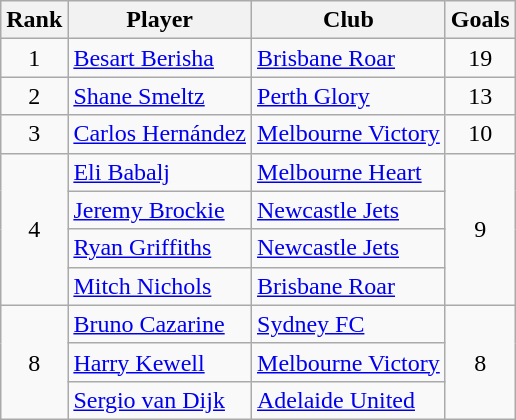<table class="wikitable" style="text-align:center">
<tr>
<th>Rank</th>
<th>Player</th>
<th>Club</th>
<th>Goals</th>
</tr>
<tr>
<td rowspan="1">1</td>
<td align=left> <a href='#'>Besart Berisha</a></td>
<td align=left><a href='#'>Brisbane Roar</a></td>
<td rowspan="1">19</td>
</tr>
<tr>
<td rowspan="1">2</td>
<td align=left> <a href='#'>Shane Smeltz</a></td>
<td align=left><a href='#'>Perth Glory</a></td>
<td rowspan="1">13</td>
</tr>
<tr>
<td rowspan="1">3</td>
<td align=left> <a href='#'>Carlos Hernández</a></td>
<td align=left><a href='#'>Melbourne Victory</a></td>
<td rowspan="1">10</td>
</tr>
<tr>
<td rowspan="4">4</td>
<td align=left> <a href='#'>Eli Babalj</a></td>
<td align=left><a href='#'>Melbourne Heart</a></td>
<td rowspan="4">9</td>
</tr>
<tr>
<td align=left> <a href='#'>Jeremy Brockie</a></td>
<td align=left><a href='#'>Newcastle Jets</a></td>
</tr>
<tr>
<td align=left> <a href='#'>Ryan Griffiths</a></td>
<td align=left><a href='#'>Newcastle Jets</a></td>
</tr>
<tr>
<td align=left> <a href='#'>Mitch Nichols</a></td>
<td align=left><a href='#'>Brisbane Roar</a></td>
</tr>
<tr>
<td rowspan="3">8</td>
<td align=left> <a href='#'>Bruno Cazarine</a></td>
<td align=left><a href='#'>Sydney FC</a></td>
<td rowspan="3">8</td>
</tr>
<tr>
<td align=left> <a href='#'>Harry Kewell</a></td>
<td align=left><a href='#'>Melbourne Victory</a></td>
</tr>
<tr>
<td align=left> <a href='#'>Sergio van Dijk</a></td>
<td align=left><a href='#'>Adelaide United</a></td>
</tr>
</table>
